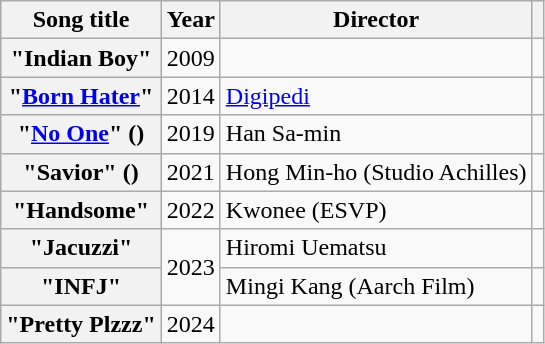<table class="wikitable plainrowheaders sortable" style="text-align:center">
<tr>
<th scope="col">Song title</th>
<th scope="col">Year</th>
<th scope="col">Director</th>
<th scope="col" class="unsortable"></th>
</tr>
<tr>
<th scope="row">"Indian Boy"<br></th>
<td>2009</td>
<td></td>
<td></td>
</tr>
<tr>
<th scope="row">"<a href='#'>Born Hater</a>"<br></th>
<td>2014</td>
<td style="text-align:left"><a href='#'>Digipedi</a></td>
<td></td>
</tr>
<tr>
<th scope="row">"<a href='#'>No One</a>" ()<br></th>
<td>2019</td>
<td style="text-align:left">Han Sa-min</td>
<td></td>
</tr>
<tr>
<th scope="row">"Savior" ()<br></th>
<td>2021</td>
<td style="text-align:left">Hong Min-ho (Studio Achilles)</td>
<td></td>
</tr>
<tr>
<th scope="row">"Handsome"<br></th>
<td>2022</td>
<td style="text-align:left">Kwonee (ESVP)</td>
<td></td>
</tr>
<tr>
<th scope="row">"Jacuzzi"<br></th>
<td rowspan="2">2023</td>
<td style="text-align:left">Hiromi Uematsu</td>
<td></td>
</tr>
<tr>
<th scope="row">"INFJ"<br></th>
<td style="text-align:left">Mingi Kang (Aarch Film)</td>
<td></td>
</tr>
<tr>
<th scope="row">"Pretty Plzzz"<br></th>
<td>2024</td>
<td></td>
<td></td>
</tr>
</table>
